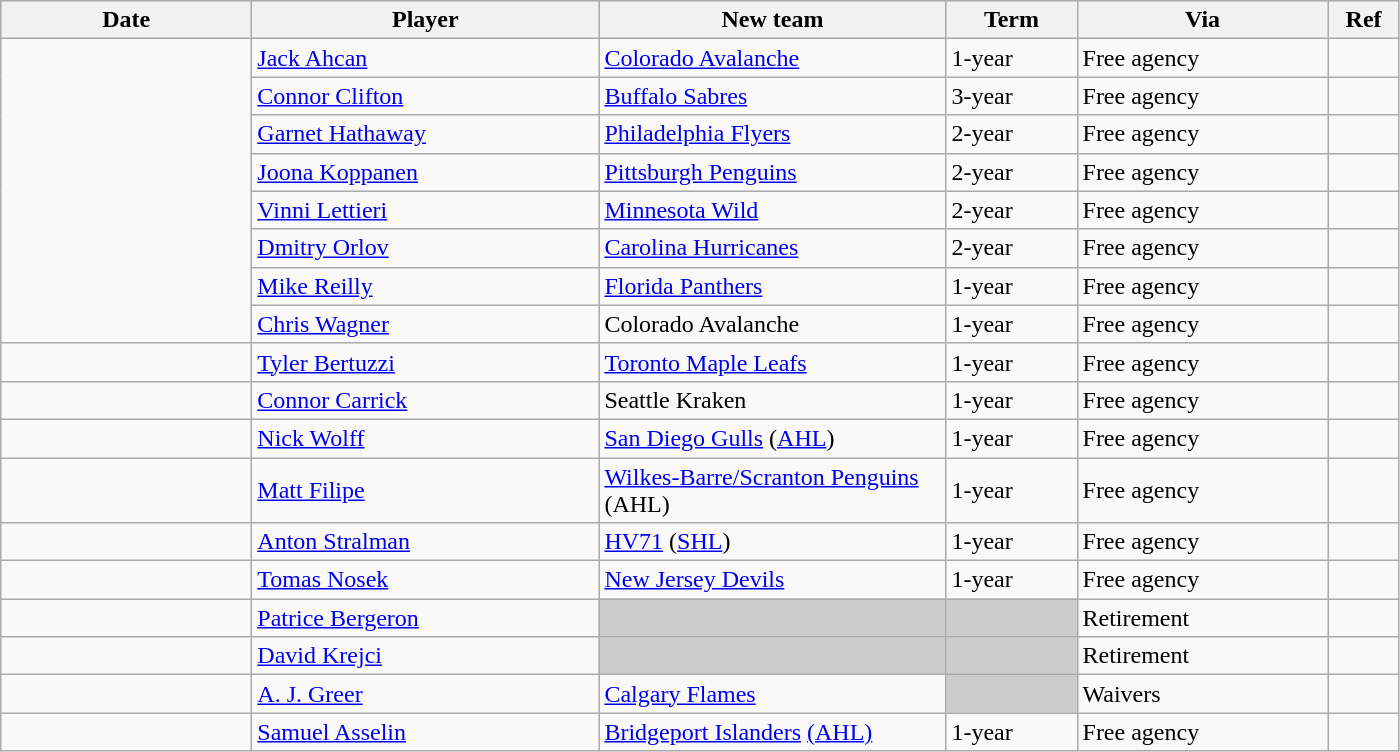<table class="wikitable">
<tr style="background:#ddd; text-align:center;">
<th style="width: 10em;">Date</th>
<th style="width: 14em;">Player</th>
<th style="width: 14em;">New team</th>
<th style="width: 5em;">Term</th>
<th style="width: 10em;">Via</th>
<th style="width: 2.5em;">Ref</th>
</tr>
<tr>
<td rowspan=8></td>
<td><a href='#'>Jack Ahcan</a></td>
<td><a href='#'>Colorado Avalanche</a></td>
<td>1-year</td>
<td>Free agency</td>
<td></td>
</tr>
<tr>
<td><a href='#'>Connor Clifton</a></td>
<td><a href='#'>Buffalo Sabres</a></td>
<td>3-year</td>
<td>Free agency</td>
<td></td>
</tr>
<tr>
<td><a href='#'>Garnet Hathaway</a></td>
<td><a href='#'>Philadelphia Flyers</a></td>
<td>2-year</td>
<td>Free agency</td>
<td></td>
</tr>
<tr>
<td><a href='#'>Joona Koppanen</a></td>
<td><a href='#'>Pittsburgh Penguins</a></td>
<td>2-year</td>
<td>Free agency</td>
<td></td>
</tr>
<tr>
<td><a href='#'>Vinni Lettieri</a></td>
<td><a href='#'>Minnesota Wild</a></td>
<td>2-year</td>
<td>Free agency</td>
<td></td>
</tr>
<tr>
<td><a href='#'>Dmitry Orlov</a></td>
<td><a href='#'>Carolina Hurricanes</a></td>
<td>2-year</td>
<td>Free agency</td>
<td></td>
</tr>
<tr>
<td><a href='#'>Mike Reilly</a></td>
<td><a href='#'>Florida Panthers</a></td>
<td>1-year</td>
<td>Free agency</td>
<td></td>
</tr>
<tr>
<td><a href='#'>Chris Wagner</a></td>
<td>Colorado Avalanche</td>
<td>1-year</td>
<td>Free agency</td>
<td></td>
</tr>
<tr>
<td></td>
<td><a href='#'>Tyler Bertuzzi</a></td>
<td><a href='#'>Toronto Maple Leafs</a></td>
<td>1-year</td>
<td>Free agency</td>
<td></td>
</tr>
<tr>
<td></td>
<td><a href='#'>Connor Carrick</a></td>
<td>Seattle Kraken</td>
<td>1-year</td>
<td>Free agency</td>
<td></td>
</tr>
<tr>
<td></td>
<td><a href='#'>Nick Wolff</a></td>
<td><a href='#'>San Diego Gulls</a> (<a href='#'>AHL</a>)</td>
<td>1-year</td>
<td>Free agency</td>
<td></td>
</tr>
<tr>
<td></td>
<td><a href='#'>Matt Filipe</a></td>
<td><a href='#'>Wilkes-Barre/Scranton Penguins</a> (AHL)</td>
<td>1-year</td>
<td>Free agency</td>
<td></td>
</tr>
<tr>
<td></td>
<td><a href='#'>Anton Stralman</a></td>
<td><a href='#'>HV71</a> (<a href='#'>SHL</a>)</td>
<td>1-year</td>
<td>Free agency</td>
<td></td>
</tr>
<tr>
<td></td>
<td><a href='#'>Tomas Nosek</a></td>
<td><a href='#'>New Jersey Devils</a></td>
<td>1-year</td>
<td>Free agency</td>
<td></td>
</tr>
<tr>
<td></td>
<td><a href='#'>Patrice Bergeron</a></td>
<td style="background:#ccc;"></td>
<td style="background:#ccc;"></td>
<td>Retirement</td>
<td></td>
</tr>
<tr>
<td></td>
<td><a href='#'>David Krejci</a></td>
<td style="background:#ccc;"></td>
<td style="background:#ccc;"></td>
<td>Retirement</td>
<td></td>
</tr>
<tr>
<td></td>
<td><a href='#'>A. J. Greer</a></td>
<td><a href='#'>Calgary Flames</a></td>
<td style="background:#ccc;"></td>
<td>Waivers</td>
<td></td>
</tr>
<tr>
<td></td>
<td><a href='#'>Samuel Asselin</a></td>
<td><a href='#'>Bridgeport Islanders</a> <a href='#'>(AHL)</a></td>
<td>1-year</td>
<td>Free agency</td>
<td></td>
</tr>
</table>
